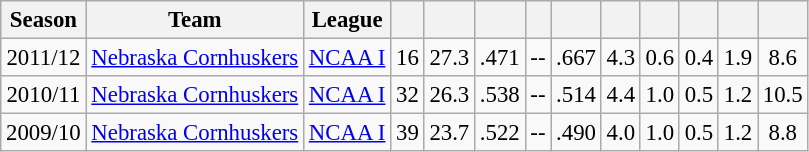<table class="wikitable sortable" style="font-size:95%; text-align:center;">
<tr>
<th>Season</th>
<th>Team</th>
<th>League</th>
<th></th>
<th></th>
<th></th>
<th></th>
<th></th>
<th></th>
<th></th>
<th></th>
<th></th>
<th></th>
</tr>
<tr>
<td>2011/12</td>
<td><a href='#'>Nebraska Cornhuskers</a></td>
<td><a href='#'>NCAA I</a></td>
<td>16</td>
<td>27.3</td>
<td>.471</td>
<td>--</td>
<td>.667</td>
<td>4.3</td>
<td>0.6</td>
<td>0.4</td>
<td>1.9</td>
<td>8.6</td>
</tr>
<tr>
<td>2010/11</td>
<td><a href='#'>Nebraska Cornhuskers</a></td>
<td><a href='#'>NCAA I</a></td>
<td>32</td>
<td>26.3</td>
<td>.538</td>
<td>--</td>
<td>.514</td>
<td>4.4</td>
<td>1.0</td>
<td>0.5</td>
<td>1.2</td>
<td>10.5</td>
</tr>
<tr>
<td>2009/10</td>
<td><a href='#'>Nebraska Cornhuskers</a></td>
<td><a href='#'>NCAA I</a></td>
<td>39</td>
<td>23.7</td>
<td>.522</td>
<td>--</td>
<td>.490</td>
<td>4.0</td>
<td>1.0</td>
<td>0.5</td>
<td>1.2</td>
<td>8.8</td>
</tr>
</table>
